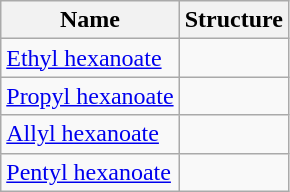<table class="wikitable skin-invert-image">
<tr>
<th>Name</th>
<th>Structure</th>
</tr>
<tr>
<td><a href='#'>Ethyl hexanoate</a></td>
<td></td>
</tr>
<tr>
<td><a href='#'>Propyl hexanoate</a></td>
<td></td>
</tr>
<tr>
<td><a href='#'>Allyl hexanoate</a></td>
<td></td>
</tr>
<tr>
<td><a href='#'>Pentyl hexanoate</a></td>
<td></td>
</tr>
</table>
